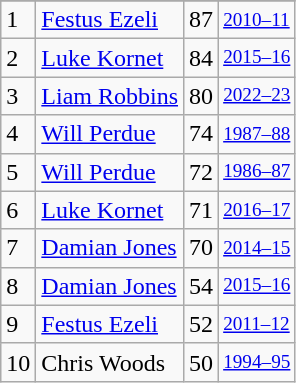<table class="wikitable">
<tr>
</tr>
<tr>
<td>1</td>
<td><a href='#'>Festus Ezeli</a></td>
<td>87</td>
<td style="font-size:80%;"><a href='#'>2010–11</a></td>
</tr>
<tr>
<td>2</td>
<td><a href='#'>Luke Kornet</a></td>
<td>84</td>
<td style="font-size:80%;"><a href='#'>2015–16</a></td>
</tr>
<tr>
<td>3</td>
<td><a href='#'>Liam Robbins</a></td>
<td>80</td>
<td style="font-size:80%;"><a href='#'>2022–23</a></td>
</tr>
<tr>
<td>4</td>
<td><a href='#'>Will Perdue</a></td>
<td>74</td>
<td style="font-size:80%;"><a href='#'>1987–88</a></td>
</tr>
<tr>
<td>5</td>
<td><a href='#'>Will Perdue</a></td>
<td>72</td>
<td style="font-size:80%;"><a href='#'>1986–87</a></td>
</tr>
<tr>
<td>6</td>
<td><a href='#'>Luke Kornet</a></td>
<td>71</td>
<td style="font-size:80%;"><a href='#'>2016–17</a></td>
</tr>
<tr>
<td>7</td>
<td><a href='#'>Damian Jones</a></td>
<td>70</td>
<td style="font-size:80%;"><a href='#'>2014–15</a></td>
</tr>
<tr>
<td>8</td>
<td><a href='#'>Damian Jones</a></td>
<td>54</td>
<td style="font-size:80%;"><a href='#'>2015–16</a></td>
</tr>
<tr>
<td>9</td>
<td><a href='#'>Festus Ezeli</a></td>
<td>52</td>
<td style="font-size:80%;"><a href='#'>2011–12</a></td>
</tr>
<tr>
<td>10</td>
<td>Chris Woods</td>
<td>50</td>
<td style="font-size:80%;"><a href='#'>1994–95</a></td>
</tr>
</table>
